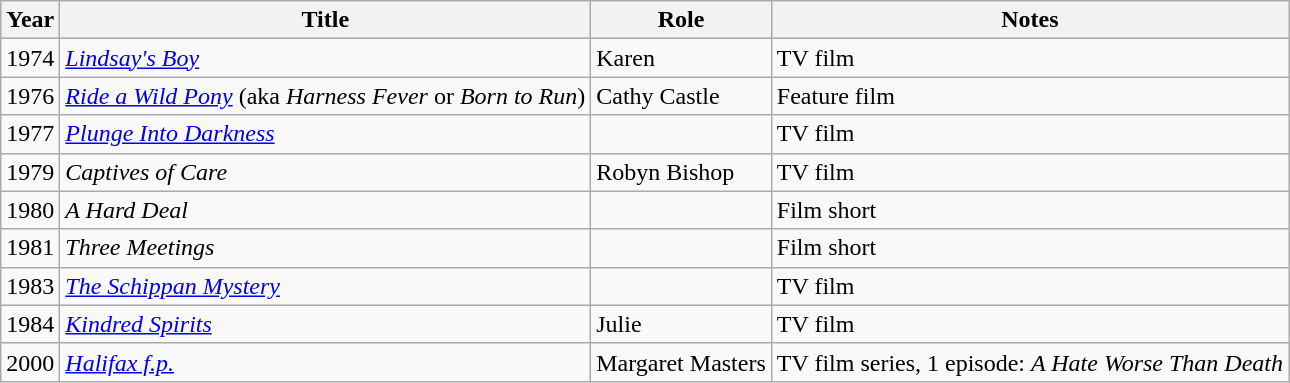<table class="wikitable sortable">
<tr>
<th>Year</th>
<th>Title</th>
<th>Role</th>
<th class="unsortable">Notes</th>
</tr>
<tr>
<td>1974</td>
<td><em><a href='#'>Lindsay's Boy</a></em></td>
<td>Karen</td>
<td>TV film</td>
</tr>
<tr>
<td>1976</td>
<td><em><a href='#'>Ride a Wild Pony</a></em> (aka <em>Harness Fever</em> or <em>Born to Run</em>)</td>
<td>Cathy Castle</td>
<td>Feature film</td>
</tr>
<tr>
<td>1977</td>
<td><em><a href='#'>Plunge Into Darkness</a></em></td>
<td></td>
<td>TV film</td>
</tr>
<tr>
<td>1979</td>
<td><em>Captives of Care</em></td>
<td>Robyn Bishop</td>
<td>TV film</td>
</tr>
<tr>
<td>1980</td>
<td><em>A Hard Deal</em></td>
<td></td>
<td>Film short</td>
</tr>
<tr>
<td>1981</td>
<td><em>Three Meetings</em></td>
<td></td>
<td>Film short</td>
</tr>
<tr>
<td>1983</td>
<td><em><a href='#'>The Schippan Mystery</a></em></td>
<td></td>
<td>TV film</td>
</tr>
<tr>
<td>1984</td>
<td><em><a href='#'>Kindred Spirits</a></em></td>
<td>Julie</td>
<td>TV film</td>
</tr>
<tr>
<td>2000</td>
<td><em><a href='#'>Halifax f.p.</a></em></td>
<td>Margaret Masters</td>
<td>TV film series, 1 episode: <em>A Hate Worse Than Death</em></td>
</tr>
</table>
